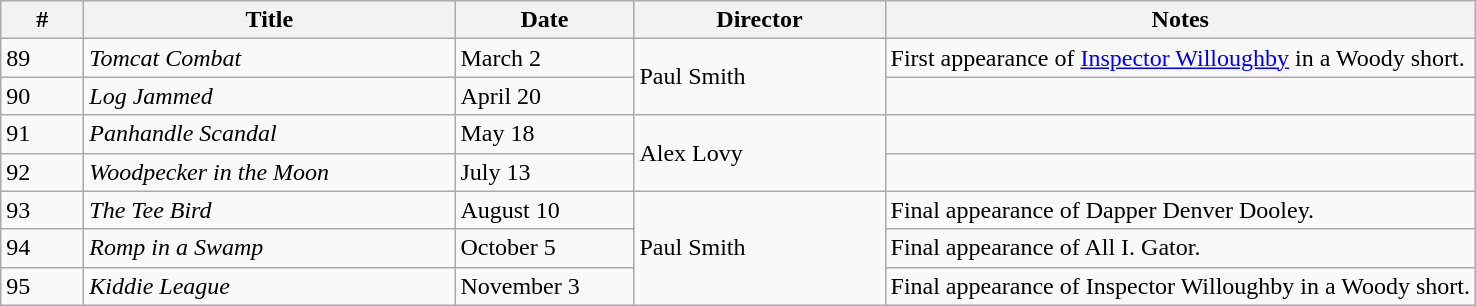<table class="wikitable">
<tr>
<th style="width:3em">#</th>
<th style="width:15em">Title</th>
<th style="width:7em">Date</th>
<th style="width:10em">Director</th>
<th>Notes</th>
</tr>
<tr>
<td>89</td>
<td><em>Tomcat Combat</em></td>
<td>March 2</td>
<td rowspan="2">Paul Smith</td>
<td>First appearance of <a href='#'>Inspector Willoughby</a> in a Woody short.</td>
</tr>
<tr>
<td>90</td>
<td><em>Log Jammed</em></td>
<td>April 20</td>
<td></td>
</tr>
<tr>
<td>91</td>
<td><em>Panhandle Scandal</em></td>
<td>May 18</td>
<td rowspan="2">Alex Lovy</td>
<td></td>
</tr>
<tr>
<td>92</td>
<td><em>Woodpecker in the Moon</em></td>
<td>July 13</td>
<td></td>
</tr>
<tr>
<td>93</td>
<td><em>The Tee Bird</em></td>
<td>August 10</td>
<td rowspan="3">Paul Smith</td>
<td>Final appearance of Dapper Denver Dooley.</td>
</tr>
<tr>
<td>94</td>
<td><em>Romp in a Swamp</em></td>
<td>October 5</td>
<td>Final appearance of All I. Gator.</td>
</tr>
<tr>
<td>95</td>
<td><em>Kiddie League</em></td>
<td>November 3</td>
<td>Final appearance of Inspector Willoughby in a Woody short.</td>
</tr>
</table>
